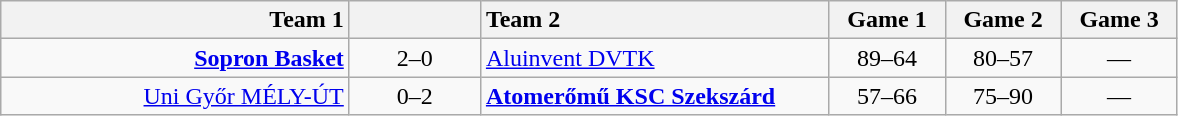<table class=wikitable style="text-align:center">
<tr>
<th style="width:225px; text-align:right;">Team 1</th>
<th style="width:80px;"></th>
<th style="width:225px; text-align:left;">Team 2</th>
<th style="width:70px;">Game 1</th>
<th style="width:70px;">Game 2</th>
<th style="width:70px;">Game 3</th>
</tr>
<tr>
<td align=right><strong><a href='#'>Sopron Basket</a></strong></td>
<td>2–0</td>
<td align=left><a href='#'>Aluinvent DVTK</a></td>
<td>89–64</td>
<td>80–57</td>
<td>—</td>
</tr>
<tr>
<td align=right><a href='#'>Uni Győr MÉLY-ÚT</a></td>
<td>0–2</td>
<td align=left><strong><a href='#'>Atomerőmű KSC Szekszárd</a></strong></td>
<td>57–66</td>
<td>75–90</td>
<td>—</td>
</tr>
</table>
